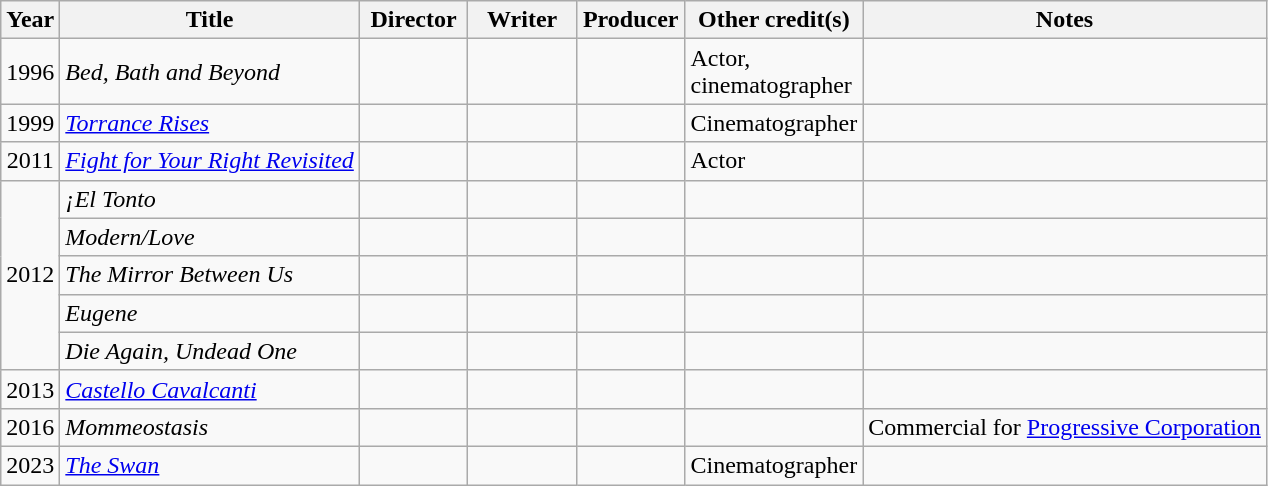<table class="wikitable sortable">
<tr>
<th>Year</th>
<th>Title</th>
<th width=65>Director</th>
<th width=65>Writer</th>
<th width=65>Producer</th>
<th width=65>Other credit(s)</th>
<th class="unsortable">Notes</th>
</tr>
<tr>
<td style="text-align:center;">1996</td>
<td><em>Bed, Bath and Beyond</em></td>
<td></td>
<td></td>
<td></td>
<td>Actor, cinematographer</td>
<td></td>
</tr>
<tr>
<td style="text-align:center;">1999</td>
<td><em><a href='#'>Torrance Rises</a></em></td>
<td></td>
<td></td>
<td></td>
<td>Cinematographer</td>
<td></td>
</tr>
<tr>
<td style="text-align:center;">2011</td>
<td><em><a href='#'>Fight for Your Right Revisited</a></em></td>
<td></td>
<td></td>
<td></td>
<td>Actor</td>
<td></td>
</tr>
<tr>
<td style="text-align:center;"  rowspan="5">2012</td>
<td><em>¡El Tonto</em></td>
<td></td>
<td></td>
<td></td>
<td></td>
<td></td>
</tr>
<tr>
<td><em>Modern/Love</em></td>
<td></td>
<td></td>
<td></td>
<td></td>
<td></td>
</tr>
<tr>
<td><em>The Mirror Between Us</em></td>
<td></td>
<td></td>
<td></td>
<td></td>
<td></td>
</tr>
<tr>
<td><em>Eugene</em></td>
<td></td>
<td></td>
<td></td>
<td></td>
<td></td>
</tr>
<tr>
<td><em>Die Again, Undead One</em></td>
<td></td>
<td></td>
<td></td>
<td></td>
<td></td>
</tr>
<tr>
<td style="text-align:center;">2013</td>
<td><em><a href='#'>Castello Cavalcanti</a></em></td>
<td></td>
<td></td>
<td></td>
<td></td>
<td></td>
</tr>
<tr>
<td style="text-align:center;">2016</td>
<td><em>Mommeostasis</em></td>
<td></td>
<td></td>
<td></td>
<td></td>
<td>Commercial for <a href='#'>Progressive Corporation</a></td>
</tr>
<tr>
<td style="text-align:center;">2023</td>
<td><em><a href='#'>The Swan</a></em></td>
<td></td>
<td></td>
<td></td>
<td>Cinematographer</td>
<td></td>
</tr>
</table>
